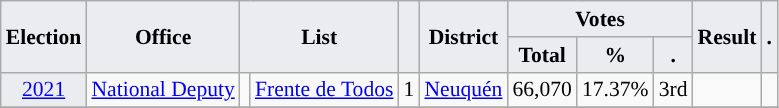<table class="wikitable" style="font-size:90%; text-align:center;">
<tr>
<th style="background-color:#EAECF0;" rowspan=2>Election</th>
<th style="background-color:#EAECF0;" rowspan=2>Office</th>
<th style="background-color:#EAECF0;" colspan=2 rowspan=2>List</th>
<th style="background-color:#EAECF0;" rowspan=2></th>
<th style="background-color:#EAECF0;" rowspan=2>District</th>
<th style="background-color:#EAECF0;" colspan=3>Votes</th>
<th style="background-color:#EAECF0;" rowspan=2>Result</th>
<th style="background-color:#EAECF0;" rowspan=2>.</th>
</tr>
<tr>
<th style="background-color:#EAECF0;">Total</th>
<th style="background-color:#EAECF0;">%</th>
<th style="background-color:#EAECF0;">.</th>
</tr>
<tr>
<td style="background-color:#EAECF0;"><a href='#'>2021</a></td>
<td><a href='#'>National Deputy</a></td>
<td style="background-color:"></td>
<td><a href='#'>Frente de Todos</a></td>
<td>1</td>
<td><a href='#'>Neuquén</a></td>
<td>66,070</td>
<td>17.37%</td>
<td>3rd</td>
<td></td>
<td></td>
</tr>
<tr>
</tr>
</table>
